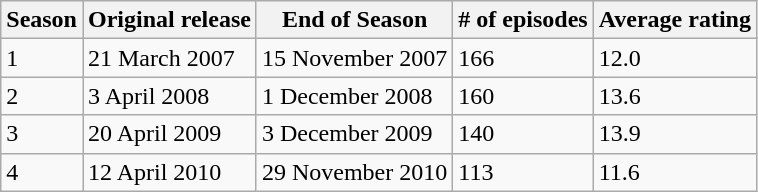<table class="wikitable">
<tr>
<th>Season</th>
<th>Original release</th>
<th>End of Season</th>
<th># of episodes</th>
<th>Average rating</th>
</tr>
<tr>
<td>1</td>
<td>21 March 2007</td>
<td>15 November 2007</td>
<td>166</td>
<td>12.0</td>
</tr>
<tr>
<td>2</td>
<td>3 April 2008</td>
<td>1 December 2008</td>
<td>160</td>
<td>13.6</td>
</tr>
<tr>
<td>3</td>
<td>20 April 2009</td>
<td>3 December 2009</td>
<td>140</td>
<td>13.9</td>
</tr>
<tr>
<td>4</td>
<td>12 April 2010</td>
<td>29 November 2010</td>
<td>113</td>
<td>11.6</td>
</tr>
</table>
